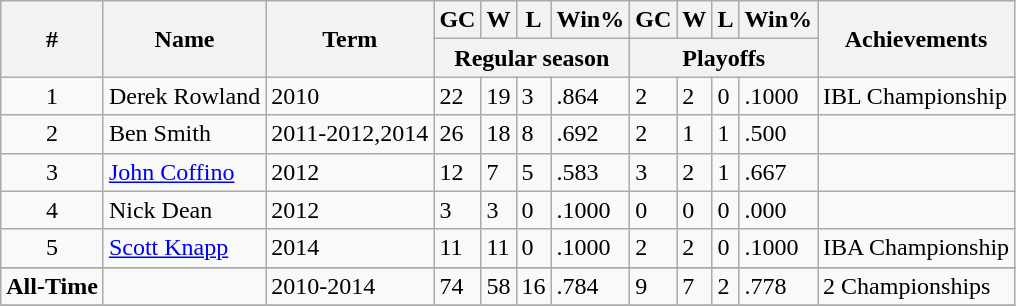<table class="wikitable sortable">
<tr>
<th rowspan="2">#</th>
<th rowspan="2">Name</th>
<th rowspan="2">Term</th>
<th>GC</th>
<th>W</th>
<th>L</th>
<th>Win%</th>
<th>GC</th>
<th>W</th>
<th>L</th>
<th>Win%</th>
<th rowspan="2" class=unsortable>Achievements</th>
</tr>
<tr class="unsortable">
<th colspan="4">Regular season</th>
<th colspan="4">Playoffs</th>
</tr>
<tr>
<td align=center>1</td>
<td>Derek Rowland</td>
<td>2010</td>
<td>22</td>
<td>19</td>
<td>3</td>
<td>.864</td>
<td>2</td>
<td>2</td>
<td>0</td>
<td>.1000</td>
<td>IBL Championship</td>
</tr>
<tr>
<td align=center>2</td>
<td>Ben Smith</td>
<td>2011-2012,2014</td>
<td>26</td>
<td>18</td>
<td>8</td>
<td>.692</td>
<td>2</td>
<td>1</td>
<td>1</td>
<td>.500</td>
<td></td>
</tr>
<tr>
<td align=center>3</td>
<td><a href='#'>John Coffino</a></td>
<td>2012</td>
<td>12</td>
<td>7</td>
<td>5</td>
<td>.583</td>
<td>3</td>
<td>2</td>
<td>1</td>
<td>.667</td>
<td></td>
</tr>
<tr>
<td align=center>4</td>
<td>Nick Dean</td>
<td>2012</td>
<td>3</td>
<td>3</td>
<td>0</td>
<td>.1000</td>
<td>0</td>
<td>0</td>
<td>0</td>
<td>.000</td>
<td></td>
</tr>
<tr>
<td align=center>5</td>
<td><a href='#'>Scott Knapp</a></td>
<td>2014</td>
<td>11</td>
<td>11</td>
<td>0</td>
<td>.1000</td>
<td>2</td>
<td>2</td>
<td>0</td>
<td>.1000</td>
<td>IBA Championship</td>
</tr>
<tr>
</tr>
<tr class="sortbottom">
<td align="left"><strong>All-Time</strong></td>
<td></td>
<td>2010-2014</td>
<td>74</td>
<td>58</td>
<td>16</td>
<td>.784</td>
<td>9</td>
<td>7</td>
<td>2</td>
<td>.778</td>
<td>2 Championships</td>
</tr>
<tr>
</tr>
</table>
